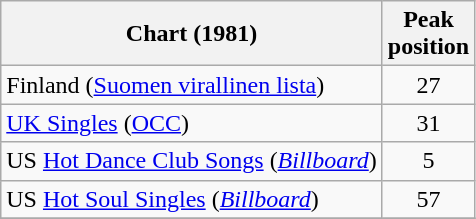<table class="wikitable">
<tr>
<th>Chart (1981)</th>
<th>Peak<br>position</th>
</tr>
<tr>
<td>Finland (<a href='#'>Suomen virallinen lista</a>)</td>
<td style="text-align:center;">27</td>
</tr>
<tr>
<td><a href='#'>UK Singles</a> (<a href='#'>OCC</a>)</td>
<td style="text-align:center;">31</td>
</tr>
<tr>
<td>US <a href='#'>Hot Dance Club Songs</a> (<em><a href='#'>Billboard</a></em>)</td>
<td style="text-align:center;">5</td>
</tr>
<tr>
<td>US <a href='#'>Hot Soul Singles</a> (<em><a href='#'>Billboard</a></em>)</td>
<td style="text-align:center;">57</td>
</tr>
<tr>
</tr>
</table>
